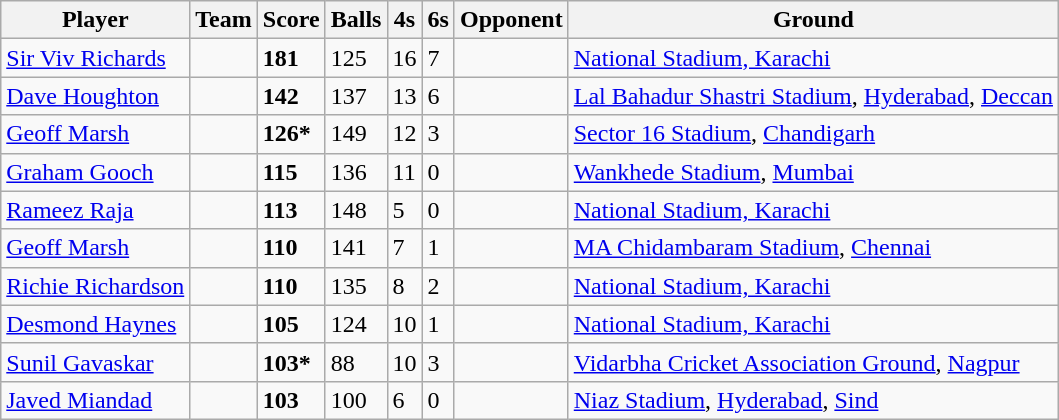<table class="wikitable sortable">
<tr>
<th>Player</th>
<th>Team</th>
<th>Score</th>
<th>Balls</th>
<th>4s</th>
<th>6s</th>
<th>Opponent</th>
<th>Ground</th>
</tr>
<tr>
<td><a href='#'>Sir Viv Richards</a></td>
<td></td>
<td><strong>181</strong></td>
<td>125</td>
<td>16</td>
<td>7</td>
<td></td>
<td><a href='#'>National Stadium, Karachi</a></td>
</tr>
<tr>
<td><a href='#'>Dave Houghton</a></td>
<td></td>
<td><strong>142</strong></td>
<td>137</td>
<td>13</td>
<td>6</td>
<td></td>
<td><a href='#'>Lal Bahadur Shastri Stadium</a>, <a href='#'>Hyderabad</a>, <a href='#'>Deccan</a></td>
</tr>
<tr>
<td><a href='#'>Geoff Marsh</a></td>
<td></td>
<td><strong>126*</strong></td>
<td>149</td>
<td>12</td>
<td>3</td>
<td></td>
<td><a href='#'>Sector 16 Stadium</a>, <a href='#'>Chandigarh</a></td>
</tr>
<tr>
<td><a href='#'>Graham Gooch</a></td>
<td></td>
<td><strong>115</strong></td>
<td>136</td>
<td>11</td>
<td>0</td>
<td></td>
<td><a href='#'>Wankhede Stadium</a>, <a href='#'>Mumbai</a></td>
</tr>
<tr>
<td><a href='#'>Rameez Raja</a></td>
<td></td>
<td><strong>113</strong></td>
<td>148</td>
<td>5</td>
<td>0</td>
<td></td>
<td><a href='#'>National Stadium, Karachi</a></td>
</tr>
<tr>
<td><a href='#'>Geoff Marsh</a></td>
<td></td>
<td><strong>110</strong></td>
<td>141</td>
<td>7</td>
<td>1</td>
<td></td>
<td><a href='#'>MA Chidambaram Stadium</a>, <a href='#'>Chennai</a></td>
</tr>
<tr>
<td><a href='#'>Richie Richardson</a></td>
<td></td>
<td><strong>110</strong></td>
<td>135</td>
<td>8</td>
<td>2</td>
<td></td>
<td><a href='#'>National Stadium, Karachi</a></td>
</tr>
<tr>
<td><a href='#'>Desmond Haynes</a></td>
<td></td>
<td><strong>105</strong></td>
<td>124</td>
<td>10</td>
<td>1</td>
<td></td>
<td><a href='#'>National Stadium, Karachi</a></td>
</tr>
<tr>
<td><a href='#'>Sunil Gavaskar</a></td>
<td></td>
<td><strong>103*</strong></td>
<td>88</td>
<td>10</td>
<td>3</td>
<td></td>
<td><a href='#'>Vidarbha Cricket Association Ground</a>, <a href='#'>Nagpur</a></td>
</tr>
<tr>
<td><a href='#'>Javed Miandad</a></td>
<td></td>
<td><strong>103</strong></td>
<td>100</td>
<td>6</td>
<td>0</td>
<td></td>
<td><a href='#'>Niaz Stadium</a>, <a href='#'>Hyderabad</a>, <a href='#'>Sind</a></td>
</tr>
</table>
